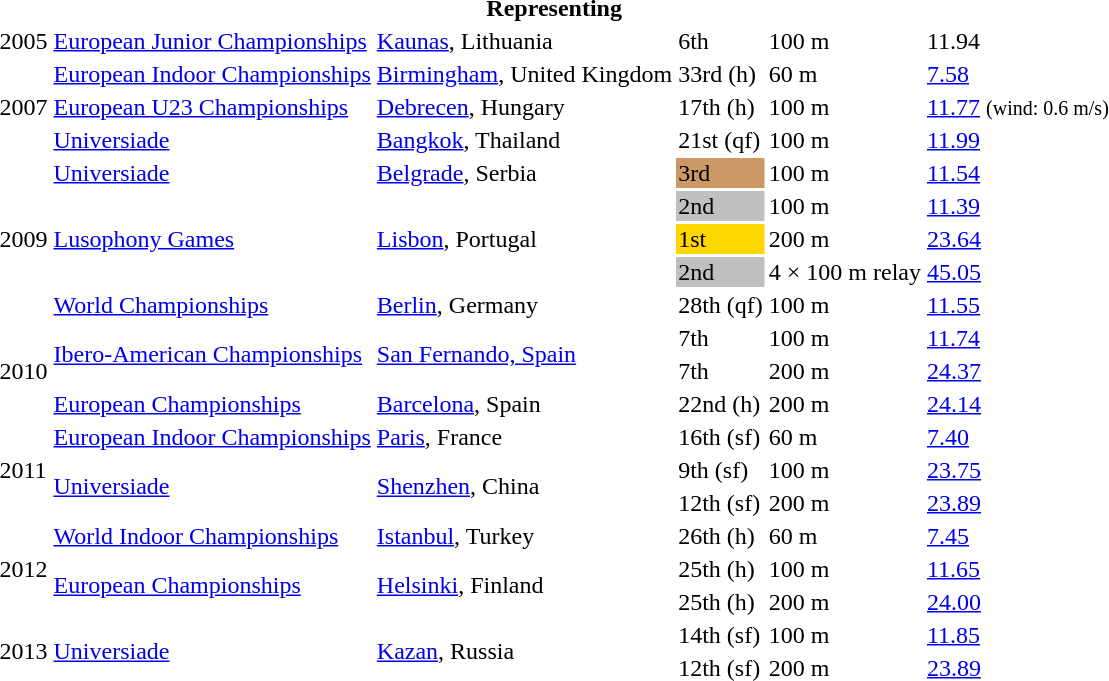<table>
<tr>
<th colspan="6">Representing </th>
</tr>
<tr>
<td>2005</td>
<td><a href='#'>European Junior Championships</a></td>
<td><a href='#'>Kaunas</a>, Lithuania</td>
<td>6th</td>
<td>100 m</td>
<td>11.94</td>
</tr>
<tr>
<td rowspan=3>2007</td>
<td><a href='#'>European Indoor Championships</a></td>
<td><a href='#'>Birmingham</a>, United Kingdom</td>
<td>33rd (h)</td>
<td>60 m</td>
<td><a href='#'>7.58</a></td>
</tr>
<tr>
<td><a href='#'>European U23 Championships</a></td>
<td><a href='#'>Debrecen</a>, Hungary</td>
<td>17th (h)</td>
<td>100 m</td>
<td><a href='#'>11.77</a> <small>(wind: 0.6 m/s)</small></td>
</tr>
<tr>
<td><a href='#'>Universiade</a></td>
<td><a href='#'>Bangkok</a>, Thailand</td>
<td>21st (qf)</td>
<td>100 m</td>
<td><a href='#'>11.99</a></td>
</tr>
<tr>
<td rowspan=5>2009</td>
<td><a href='#'>Universiade</a></td>
<td><a href='#'>Belgrade</a>, Serbia</td>
<td bgcolor=cc9966>3rd</td>
<td>100 m</td>
<td><a href='#'>11.54</a></td>
</tr>
<tr>
<td rowspan=3><a href='#'>Lusophony Games</a></td>
<td rowspan=3><a href='#'>Lisbon</a>, Portugal</td>
<td bgcolor=silver>2nd</td>
<td>100 m</td>
<td><a href='#'>11.39</a></td>
</tr>
<tr>
<td bgcolor=gold>1st</td>
<td>200 m</td>
<td><a href='#'>23.64</a></td>
</tr>
<tr>
<td bgcolor=silver>2nd</td>
<td>4 × 100 m relay</td>
<td><a href='#'>45.05</a></td>
</tr>
<tr>
<td><a href='#'>World Championships</a></td>
<td><a href='#'>Berlin</a>, Germany</td>
<td>28th (qf)</td>
<td>100 m</td>
<td><a href='#'>11.55</a></td>
</tr>
<tr>
<td rowspan=3>2010</td>
<td rowspan=2><a href='#'>Ibero-American Championships</a></td>
<td rowspan=2><a href='#'>San Fernando, Spain</a></td>
<td>7th</td>
<td>100 m</td>
<td><a href='#'>11.74</a></td>
</tr>
<tr>
<td>7th</td>
<td>200 m</td>
<td><a href='#'>24.37</a></td>
</tr>
<tr>
<td><a href='#'>European Championships</a></td>
<td><a href='#'>Barcelona</a>, Spain</td>
<td>22nd (h)</td>
<td>200 m</td>
<td><a href='#'>24.14</a></td>
</tr>
<tr>
<td rowspan=3>2011</td>
<td><a href='#'>European Indoor Championships</a></td>
<td><a href='#'>Paris</a>, France</td>
<td>16th (sf)</td>
<td>60 m</td>
<td><a href='#'>7.40</a></td>
</tr>
<tr>
<td rowspan=2><a href='#'>Universiade</a></td>
<td rowspan=2><a href='#'>Shenzhen</a>, China</td>
<td>9th (sf)</td>
<td>100 m</td>
<td><a href='#'>23.75</a></td>
</tr>
<tr>
<td>12th (sf)</td>
<td>200 m</td>
<td><a href='#'>23.89</a></td>
</tr>
<tr>
<td rowspan=3>2012</td>
<td><a href='#'>World Indoor Championships</a></td>
<td><a href='#'>Istanbul</a>, Turkey</td>
<td>26th (h)</td>
<td>60 m</td>
<td><a href='#'>7.45</a></td>
</tr>
<tr>
<td rowspan=2><a href='#'>European Championships</a></td>
<td rowspan=2><a href='#'>Helsinki</a>, Finland</td>
<td>25th (h)</td>
<td>100 m</td>
<td><a href='#'>11.65</a></td>
</tr>
<tr>
<td>25th (h)</td>
<td>200 m</td>
<td><a href='#'>24.00</a></td>
</tr>
<tr>
<td rowspan=2>2013</td>
<td rowspan=2><a href='#'>Universiade</a></td>
<td rowspan=2><a href='#'>Kazan</a>, Russia</td>
<td>14th (sf)</td>
<td>100 m</td>
<td><a href='#'>11.85</a></td>
</tr>
<tr>
<td>12th (sf)</td>
<td>200 m</td>
<td><a href='#'>23.89</a></td>
</tr>
</table>
